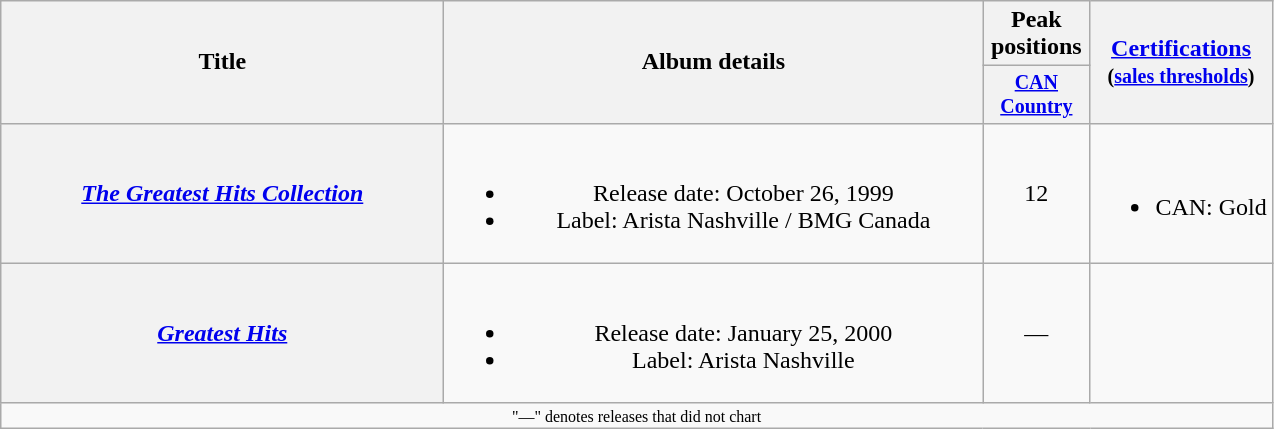<table class="wikitable plainrowheaders" style="text-align:center;">
<tr>
<th rowspan="2" style="width:18em;">Title</th>
<th rowspan="2" style="width:22em;">Album details</th>
<th>Peak positions</th>
<th rowspan="2"><a href='#'>Certifications</a><br><small>(<a href='#'>sales thresholds</a>)</small></th>
</tr>
<tr style="font-size:smaller;">
<th width="65"><a href='#'>CAN Country</a><br></th>
</tr>
<tr>
<th scope="row"><em><a href='#'>The Greatest Hits Collection</a></em></th>
<td><br><ul><li>Release date: October 26, 1999</li><li>Label: Arista Nashville / BMG Canada</li></ul></td>
<td>12</td>
<td align="left"><br><ul><li>CAN: Gold</li></ul></td>
</tr>
<tr>
<th scope="row"><em><a href='#'>Greatest Hits</a></em></th>
<td><br><ul><li>Release date: January 25, 2000</li><li>Label: Arista Nashville</li></ul></td>
<td>—</td>
<td></td>
</tr>
<tr>
<td colspan="4" style="font-size:8pt">"—" denotes releases that did not chart</td>
</tr>
</table>
